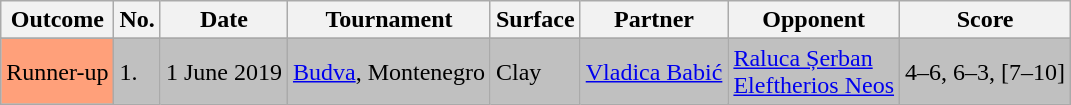<table class=wikitable style=font-size:100%>
<tr>
<th>Outcome</th>
<th>No.</th>
<th>Date</th>
<th>Tournament</th>
<th>Surface</th>
<th>Partner</th>
<th>Opponent</th>
<th>Score</th>
</tr>
<tr>
</tr>
<tr bgcolor=silver>
<td bgcolor=#ffa07a>Runner-up</td>
<td>1.</td>
<td>1 June 2019</td>
<td><a href='#'>Budva</a>, Montenegro</td>
<td>Clay</td>
<td> <a href='#'>Vladica Babić</a></td>
<td> <a href='#'>Raluca Șerban</a><br> <a href='#'>Eleftherios Neos</a></td>
<td>4–6, 6–3, [7–10]</td>
</tr>
</table>
